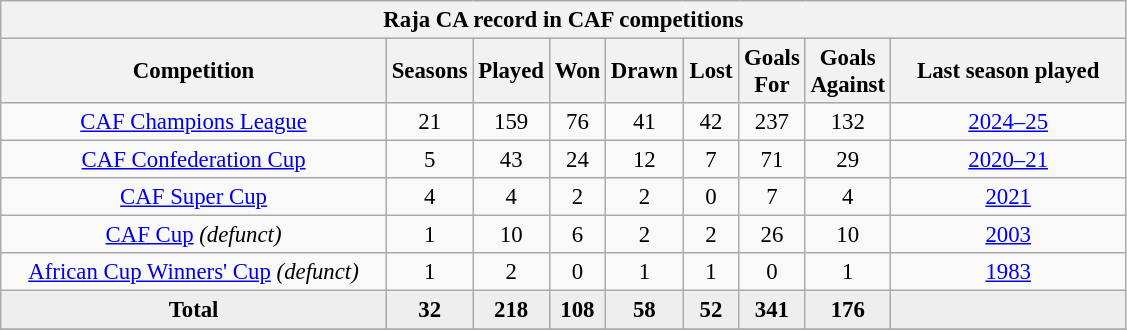<table class="wikitable" style="font-size:95%; text-align: center;">
<tr>
<th colspan="9">Raja CA record in CAF competitions</th>
</tr>
<tr>
<th width="250">Competition</th>
<th width="30">Seasons</th>
<th width="30">Played</th>
<th width="30">Won</th>
<th width="30">Drawn</th>
<th width="30">Lost</th>
<th width="30">Goals For</th>
<th width="30">Goals Against</th>
<th width="150">Last season played</th>
</tr>
<tr>
<td><a href='#'>CAF Champions League</a></td>
<td>21</td>
<td>159</td>
<td>76</td>
<td>41</td>
<td>42</td>
<td>237</td>
<td>132</td>
<td><a href='#'>2024–25</a></td>
</tr>
<tr>
<td><a href='#'>CAF Confederation Cup</a></td>
<td>5</td>
<td>43</td>
<td>24</td>
<td>12</td>
<td>7</td>
<td>71</td>
<td>29</td>
<td><a href='#'>2020–21</a></td>
</tr>
<tr>
<td><a href='#'>CAF Super Cup</a></td>
<td>4</td>
<td>4</td>
<td>2</td>
<td>2</td>
<td>0</td>
<td>7</td>
<td>4</td>
<td><a href='#'>2021</a></td>
</tr>
<tr>
<td><a href='#'>CAF Cup</a> <em>(defunct)</em></td>
<td>1</td>
<td>10</td>
<td>6</td>
<td>2</td>
<td>2</td>
<td>26</td>
<td>10</td>
<td><a href='#'>2003</a></td>
</tr>
<tr>
<td><a href='#'>African Cup Winners' Cup</a> <em>(defunct)</em></td>
<td>1</td>
<td>2</td>
<td>0</td>
<td>1</td>
<td>1</td>
<td>0</td>
<td>1</td>
<td><a href='#'>1983</a></td>
</tr>
<tr bgcolor="#EEEEEE">
<td><strong>Total</strong></td>
<td><strong>32</strong></td>
<td><strong>218</strong></td>
<td><strong>108</strong></td>
<td><strong>58</strong></td>
<td><strong>52</strong></td>
<td><strong>341</strong></td>
<td><strong>176</strong></td>
<td></td>
</tr>
<tr>
</tr>
</table>
